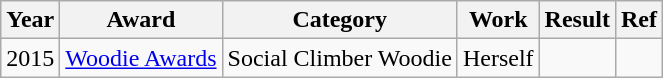<table class="wikitable">
<tr>
<th scope="col">Year</th>
<th scope="col">Award</th>
<th scope="col">Category</th>
<th scope="col">Work</th>
<th scope="col">Result</th>
<th scope="col">Ref</th>
</tr>
<tr>
<td style="text-align:center;">2015</td>
<td><a href='#'>Woodie Awards</a></td>
<td>Social Climber Woodie</td>
<td>Herself</td>
<td></td>
<td style="text-align:center;"></td>
</tr>
</table>
